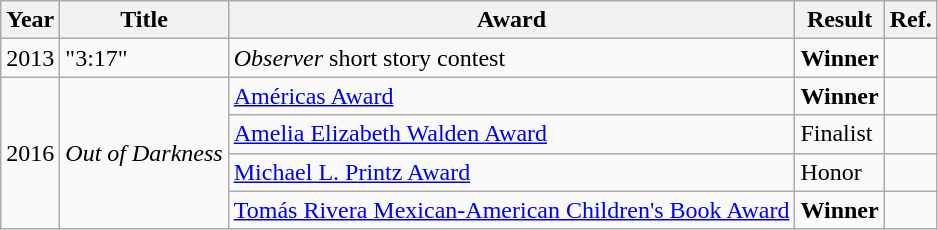<table class="wikitable sortable">
<tr>
<th>Year</th>
<th>Title</th>
<th>Award</th>
<th>Result</th>
<th>Ref.</th>
</tr>
<tr>
<td>2013</td>
<td>"3:17"</td>
<td><em>Observer</em> short story contest</td>
<td><strong>Winner</strong></td>
<td></td>
</tr>
<tr>
<td rowspan="4">2016</td>
<td rowspan="4"><em>Out of Darkness</em></td>
<td><a href='#'>Américas Award</a></td>
<td><strong>Winner</strong></td>
<td></td>
</tr>
<tr>
<td><a href='#'>Amelia Elizabeth Walden Award</a></td>
<td>Finalist</td>
<td></td>
</tr>
<tr>
<td><a href='#'>Michael L. Printz Award</a></td>
<td>Honor</td>
<td></td>
</tr>
<tr>
<td><a href='#'>Tomás Rivera Mexican-American Children's Book Award</a></td>
<td><strong>Winner</strong></td>
<td></td>
</tr>
</table>
